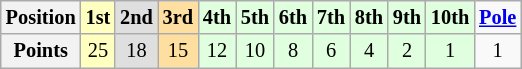<table class="wikitable" style="font-size:85%; text-align:center;">
<tr>
<th>Position</th>
<td style="background:#ffffbf;"><strong>1st</strong></td>
<td style="background:#dfdfdf;"><strong>2nd</strong></td>
<td style="background:#ffdf9f;"><strong>3rd</strong></td>
<td style="background:#dfffdf;"><strong>4th</strong></td>
<td style="background:#dfffdf;"><strong>5th</strong></td>
<td style="background:#dfffdf;"><strong>6th</strong></td>
<td style="background:#dfffdf;"><strong>7th</strong></td>
<td style="background:#dfffdf;"><strong>8th</strong></td>
<td style="background:#dfffdf;"><strong>9th</strong></td>
<td style="background:#dfffdf;"><strong>10th</strong></td>
<td><strong><a href='#'>Pole</a></strong></td>
</tr>
<tr>
<th>Points</th>
<td style="background:#ffffbf;">25</td>
<td style="background:#dfdfdf;">18</td>
<td style="background:#ffdf9f;">15</td>
<td style="background:#dfffdf;">12</td>
<td style="background:#dfffdf;">10</td>
<td style="background:#dfffdf;">8</td>
<td style="background:#dfffdf;">6</td>
<td style="background:#dfffdf;">4</td>
<td style="background:#dfffdf;">2</td>
<td style="background:#dfffdf;">1</td>
<td>1</td>
</tr>
</table>
